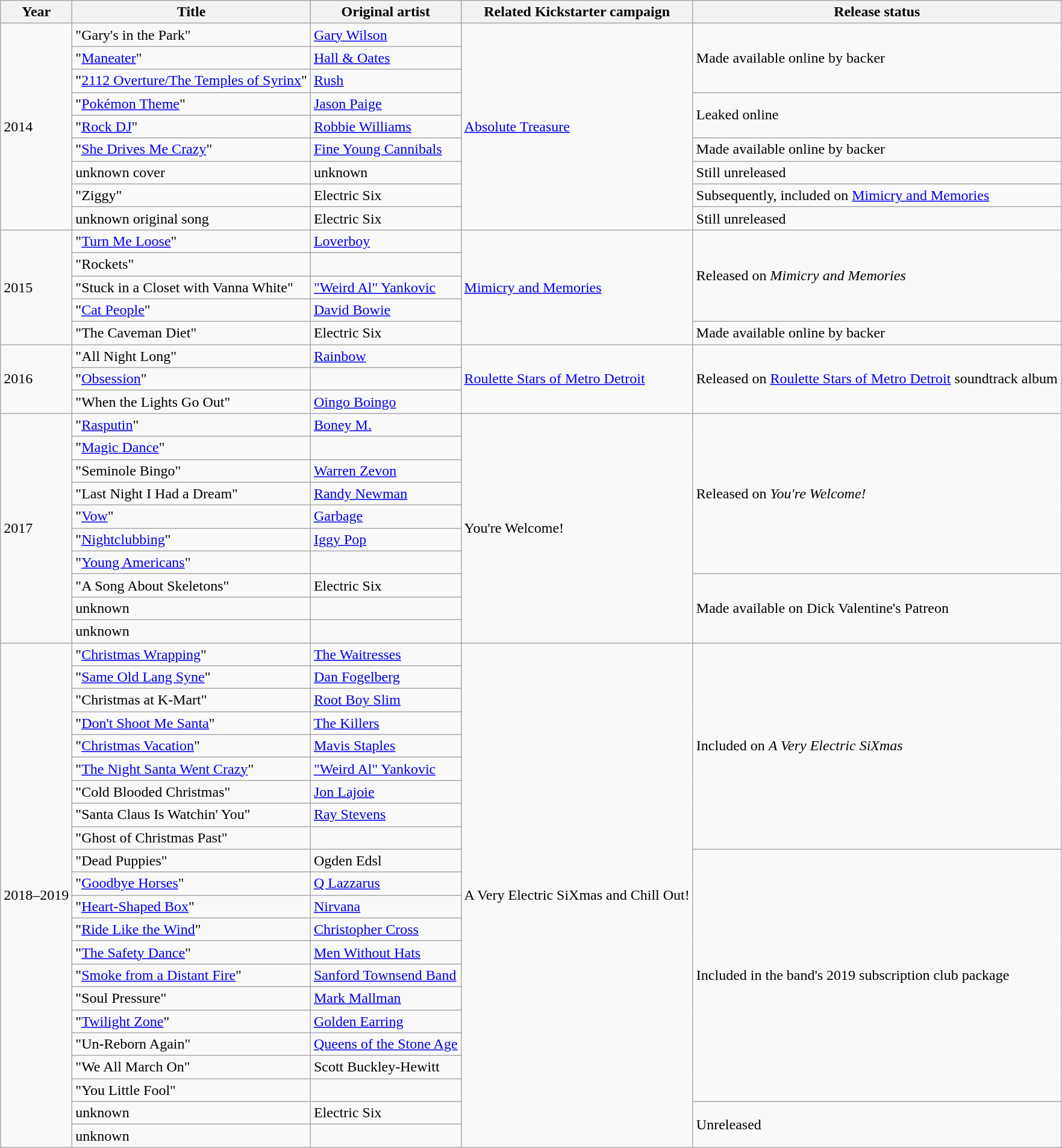<table class="wikitable sortable">
<tr>
<th>Year</th>
<th>Title</th>
<th>Original artist</th>
<th>Related Kickstarter campaign</th>
<th>Release status</th>
</tr>
<tr>
<td rowspan="9">2014</td>
<td>"Gary's in the Park"</td>
<td><a href='#'>Gary Wilson</a></td>
<td rowspan="9"><a href='#'>Absolute Treasure</a></td>
<td rowspan="3">Made available online by backer</td>
</tr>
<tr>
<td>"<a href='#'>Maneater</a>"</td>
<td><a href='#'>Hall & Oates</a></td>
</tr>
<tr>
<td>"<a href='#'>2112 Overture/The Temples of Syrinx</a>"</td>
<td><a href='#'>Rush</a></td>
</tr>
<tr>
<td>"<a href='#'>Pokémon Theme</a>"</td>
<td><a href='#'>Jason Paige</a></td>
<td rowspan="2">Leaked online</td>
</tr>
<tr>
<td>"<a href='#'>Rock DJ</a>"</td>
<td><a href='#'>Robbie Williams</a></td>
</tr>
<tr>
<td>"<a href='#'>She Drives Me Crazy</a>"</td>
<td><a href='#'>Fine Young Cannibals</a></td>
<td>Made available online by backer</td>
</tr>
<tr>
<td>unknown cover</td>
<td>unknown</td>
<td>Still unreleased</td>
</tr>
<tr>
<td>"Ziggy"</td>
<td>Electric Six</td>
<td>Subsequently, included on <a href='#'>Mimicry and Memories</a></td>
</tr>
<tr>
<td>unknown original song</td>
<td>Electric Six</td>
<td>Still unreleased</td>
</tr>
<tr>
<td rowspan="5">2015</td>
<td>"<a href='#'>Turn Me Loose</a>"</td>
<td><a href='#'>Loverboy</a></td>
<td rowspan="5"><a href='#'>Mimicry and Memories</a></td>
<td rowspan="4">Released on <em>Mimicry and Memories</em></td>
</tr>
<tr>
<td>"Rockets"</td>
<td Tomas Ford></td>
</tr>
<tr>
<td>"Stuck in a Closet with Vanna White"</td>
<td><a href='#'>"Weird Al" Yankovic</a></td>
</tr>
<tr>
<td>"<a href='#'>Cat People</a>"</td>
<td><a href='#'>David Bowie</a></td>
</tr>
<tr>
<td>"The Caveman Diet"</td>
<td>Electric Six</td>
<td>Made available online by backer</td>
</tr>
<tr>
<td rowspan="3">2016</td>
<td>"All Night Long"</td>
<td><a href='#'>Rainbow</a></td>
<td rowspan="3"><a href='#'>Roulette Stars of Metro Detroit</a></td>
<td rowspan="3">Released on <a href='#'>Roulette Stars of Metro Detroit</a> soundtrack album</td>
</tr>
<tr>
<td>"<a href='#'>Obsession</a>"</td>
<td></td>
</tr>
<tr>
<td>"When the Lights Go Out"</td>
<td><a href='#'>Oingo Boingo</a></td>
</tr>
<tr>
<td rowspan="10">2017</td>
<td>"<a href='#'>Rasputin</a>"</td>
<td><a href='#'>Boney M.</a></td>
<td rowspan="10">You're Welcome!</td>
<td rowspan="7">Released on <em>You're Welcome!</em></td>
</tr>
<tr>
<td>"<a href='#'>Magic Dance</a>"</td>
<td David Bowie></td>
</tr>
<tr>
<td>"Seminole Bingo"</td>
<td><a href='#'>Warren Zevon</a></td>
</tr>
<tr>
<td>"Last Night I Had a Dream"</td>
<td><a href='#'>Randy Newman</a></td>
</tr>
<tr>
<td>"<a href='#'>Vow</a>"</td>
<td><a href='#'>Garbage</a></td>
</tr>
<tr>
<td>"<a href='#'>Nightclubbing</a>"</td>
<td><a href='#'>Iggy Pop</a></td>
</tr>
<tr>
<td>"<a href='#'>Young Americans</a>"</td>
<td David Bowie></td>
</tr>
<tr>
<td>"A Song About Skeletons"</td>
<td>Electric Six</td>
<td rowspan="3">Made available on Dick Valentine's Patreon</td>
</tr>
<tr>
<td>unknown</td>
<td Electric Six></td>
</tr>
<tr>
<td>unknown</td>
<td Electric Six></td>
</tr>
<tr>
<td rowspan="22">2018–2019</td>
<td>"<a href='#'>Christmas Wrapping</a>"</td>
<td><a href='#'>The Waitresses</a></td>
<td rowspan="22">A Very Electric SiXmas and Chill Out!</td>
<td rowspan="9">Included on <em>A Very Electric SiXmas</em></td>
</tr>
<tr>
<td>"<a href='#'>Same Old Lang Syne</a>"</td>
<td><a href='#'>Dan Fogelberg</a></td>
</tr>
<tr>
<td>"Christmas at K-Mart"</td>
<td><a href='#'>Root Boy Slim</a></td>
</tr>
<tr>
<td>"<a href='#'>Don't Shoot Me Santa</a>"</td>
<td><a href='#'>The Killers</a></td>
</tr>
<tr>
<td>"<a href='#'>Christmas Vacation</a>"</td>
<td><a href='#'>Mavis Staples</a></td>
</tr>
<tr>
<td>"<a href='#'>The Night Santa Went Crazy</a>"</td>
<td><a href='#'>"Weird Al" Yankovic</a></td>
</tr>
<tr>
<td>"Cold Blooded Christmas"</td>
<td><a href='#'>Jon Lajoie</a></td>
</tr>
<tr>
<td>"Santa Claus Is Watchin' You"</td>
<td><a href='#'>Ray Stevens</a></td>
</tr>
<tr>
<td>"Ghost of Christmas Past"</td>
<td Electric Six></td>
</tr>
<tr>
<td>"Dead Puppies"</td>
<td>Ogden Edsl</td>
<td rowspan="11">Included in the band's 2019 subscription club package</td>
</tr>
<tr>
<td>"<a href='#'>Goodbye Horses</a>"</td>
<td><a href='#'>Q Lazzarus</a></td>
</tr>
<tr>
<td>"<a href='#'>Heart-Shaped Box</a>"</td>
<td><a href='#'>Nirvana</a></td>
</tr>
<tr>
<td>"<a href='#'>Ride Like the Wind</a>"</td>
<td><a href='#'>Christopher Cross</a></td>
</tr>
<tr>
<td>"<a href='#'>The Safety Dance</a>"</td>
<td><a href='#'>Men Without Hats</a></td>
</tr>
<tr>
<td>"<a href='#'>Smoke from a Distant Fire</a>"</td>
<td><a href='#'>Sanford Townsend Band</a></td>
</tr>
<tr>
<td>"Soul Pressure"</td>
<td><a href='#'>Mark Mallman</a></td>
</tr>
<tr>
<td>"<a href='#'>Twilight Zone</a>"</td>
<td><a href='#'>Golden Earring</a></td>
</tr>
<tr>
<td>"Un-Reborn Again"</td>
<td><a href='#'>Queens of the Stone Age</a></td>
</tr>
<tr>
<td>"We All March On"</td>
<td>Scott Buckley-Hewitt</td>
</tr>
<tr>
<td>"You Little Fool"</td>
</tr>
<tr>
<td>unknown</td>
<td>Electric Six</td>
<td rowspan="2">Unreleased</td>
</tr>
<tr>
<td>unknown</td>
<td Electric Six></td>
</tr>
</table>
